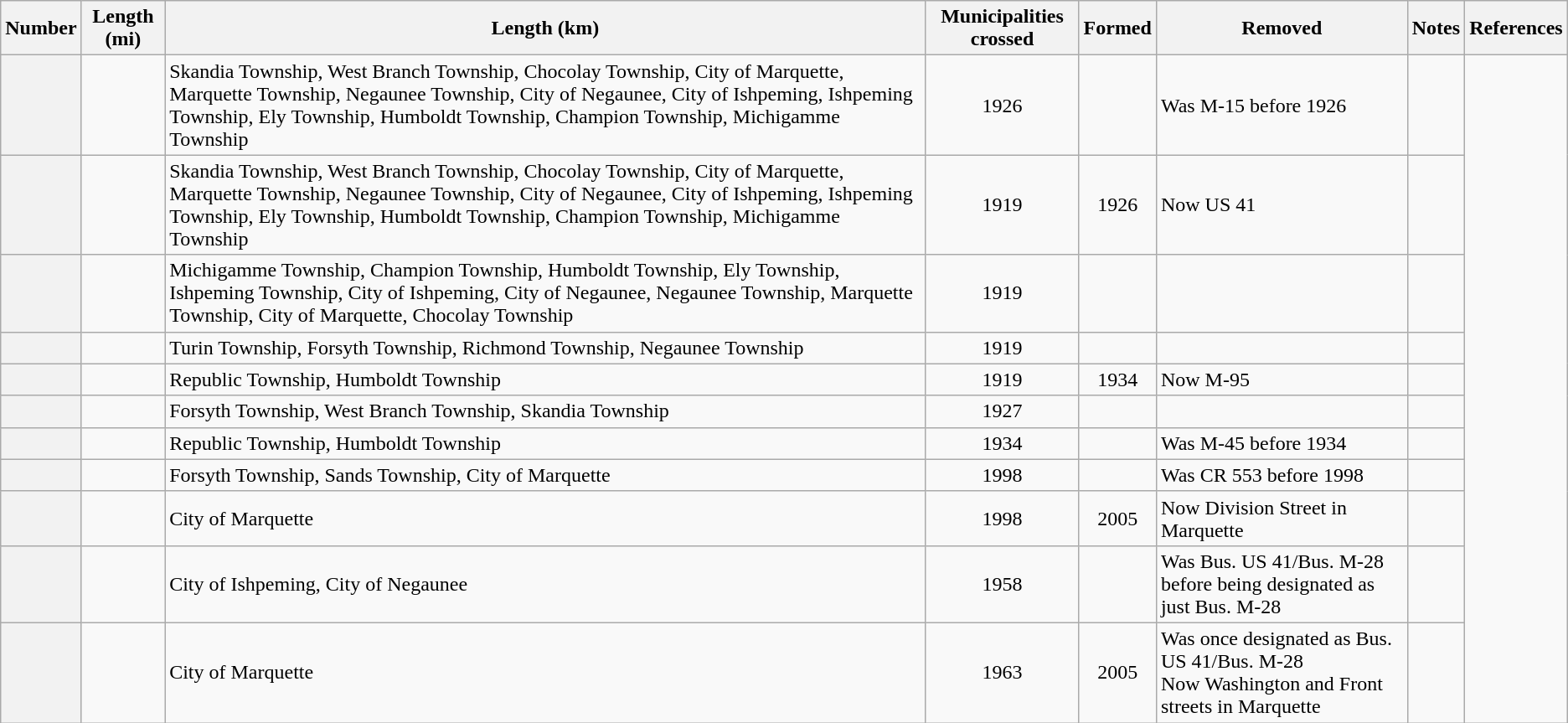<table class="wikitable sortable plainrowheaders">
<tr>
<th scope="col">Number</th>
<th scope="col">Length (mi)</th>
<th scope="col">Length (km)</th>
<th scope= "col" class="unsortable">Municipalities crossed</th>
<th scope="col">Formed</th>
<th scope="col">Removed</th>
<th scope= "col" class="unsortable">Notes</th>
<th scope= "col" class="unsortable">References</th>
</tr>
<tr>
<th scope= "row"></th>
<td></td>
<td>Skandia Township, West Branch Township, Chocolay Township, City of Marquette, Marquette Township, Negaunee Township, City of Negaunee, City of Ishpeming, Ishpeming Township, Ely Township, Humboldt Township, Champion Township, Michigamme Township</td>
<td align=center>1926</td>
<td align=center></td>
<td>Was M-15 before 1926</td>
<td></td>
</tr>
<tr>
<th scope= "row"></th>
<td></td>
<td>Skandia Township, West Branch Township, Chocolay Township, City of Marquette, Marquette Township, Negaunee Township, City of Negaunee, City of Ishpeming, Ishpeming Township, Ely Township, Humboldt Township, Champion Township, Michigamme Township</td>
<td align=center>1919</td>
<td align=center>1926</td>
<td>Now US 41</td>
<td></td>
</tr>
<tr>
<th scope= "row"></th>
<td></td>
<td>Michigamme Township, Champion Township, Humboldt Township, Ely Township, Ishpeming Township, City of Ishpeming, City of Negaunee, Negaunee Township, Marquette Township, City of Marquette, Chocolay Township</td>
<td align=center>1919</td>
<td align=center></td>
<td></td>
<td></td>
</tr>
<tr>
<th scope= "row"></th>
<td></td>
<td>Turin Township, Forsyth Township, Richmond Township, Negaunee Township</td>
<td align=center>1919</td>
<td align=center></td>
<td></td>
<td></td>
</tr>
<tr>
<th scope= "row"></th>
<td></td>
<td>Republic Township, Humboldt Township</td>
<td align=center>1919</td>
<td align=center>1934</td>
<td>Now M-95</td>
<td></td>
</tr>
<tr>
<th scope= "row"></th>
<td></td>
<td>Forsyth Township, West Branch Township, Skandia Township</td>
<td align=center>1927</td>
<td align=center></td>
<td></td>
<td></td>
</tr>
<tr>
<th scope= "row"></th>
<td></td>
<td>Republic Township, Humboldt Township</td>
<td align=center>1934</td>
<td align=center></td>
<td>Was M-45 before 1934</td>
<td></td>
</tr>
<tr>
<th scope= "row"></th>
<td></td>
<td>Forsyth Township, Sands Township, City of Marquette</td>
<td align=center>1998</td>
<td align=center></td>
<td>Was CR 553 before 1998</td>
<td></td>
</tr>
<tr>
<th scope= "row"></th>
<td></td>
<td>City of Marquette</td>
<td align=center>1998</td>
<td align=center>2005</td>
<td>Now Division Street in Marquette</td>
<td></td>
</tr>
<tr>
<th scope= "row"></th>
<td></td>
<td>City of Ishpeming, City of Negaunee</td>
<td align=center>1958</td>
<td align=center></td>
<td>Was Bus. US 41/Bus. M-28 before being designated as just Bus. M-28</td>
<td></td>
</tr>
<tr>
<th scope= "row"></th>
<td></td>
<td>City of Marquette</td>
<td align=center>1963</td>
<td align=center>2005</td>
<td>Was once designated as Bus. US 41/Bus. M-28<br>Now Washington and Front streets in Marquette</td>
<td></td>
</tr>
</table>
